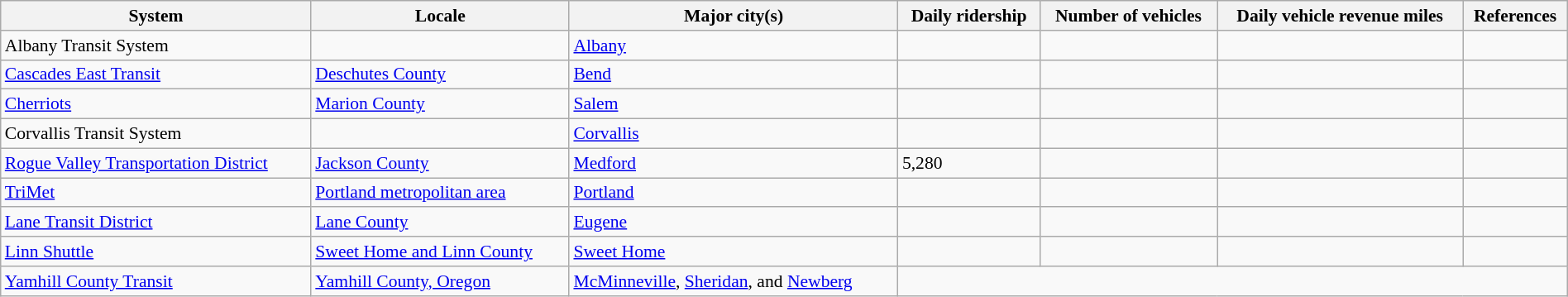<table class="wikitable sortable" style="font-size: 90%; width: 100%">
<tr>
<th>System</th>
<th>Locale</th>
<th>Major city(s)</th>
<th>Daily ridership</th>
<th>Number of vehicles</th>
<th>Daily vehicle revenue miles</th>
<th>References</th>
</tr>
<tr>
<td>Albany Transit System</td>
<td></td>
<td><a href='#'>Albany</a></td>
<td></td>
<td></td>
<td></td>
<td></td>
</tr>
<tr>
<td><a href='#'>Cascades East Transit</a></td>
<td><a href='#'>Deschutes County</a></td>
<td><a href='#'>Bend</a></td>
<td></td>
<td></td>
<td></td>
<td></td>
</tr>
<tr>
<td><a href='#'>Cherriots</a></td>
<td><a href='#'>Marion County</a></td>
<td><a href='#'>Salem</a></td>
<td></td>
<td></td>
<td></td>
<td></td>
</tr>
<tr>
<td>Corvallis Transit System</td>
<td></td>
<td><a href='#'>Corvallis</a></td>
<td></td>
<td></td>
<td></td>
<td></td>
</tr>
<tr>
<td><a href='#'>Rogue Valley Transportation District</a></td>
<td><a href='#'>Jackson County</a></td>
<td><a href='#'>Medford</a></td>
<td>5,280</td>
<td></td>
<td></td>
<td></td>
</tr>
<tr>
<td><a href='#'>TriMet</a></td>
<td><a href='#'>Portland metropolitan area</a></td>
<td><a href='#'>Portland</a></td>
<td></td>
<td></td>
<td></td>
<td></td>
</tr>
<tr>
<td><a href='#'>Lane Transit District</a></td>
<td><a href='#'>Lane County</a></td>
<td><a href='#'>Eugene</a></td>
<td></td>
<td></td>
<td></td>
<td></td>
</tr>
<tr>
<td><a href='#'>Linn Shuttle</a></td>
<td><a href='#'>Sweet Home and Linn County</a></td>
<td><a href='#'>Sweet Home</a></td>
<td></td>
<td></td>
<td></td>
<td></td>
</tr>
<tr>
<td><a href='#'>Yamhill County Transit</a></td>
<td><a href='#'>Yamhill County, Oregon</a></td>
<td><a href='#'>McMinneville</a>, <a href='#'>Sheridan</a>, and <a href='#'>Newberg</a></td>
</tr>
</table>
